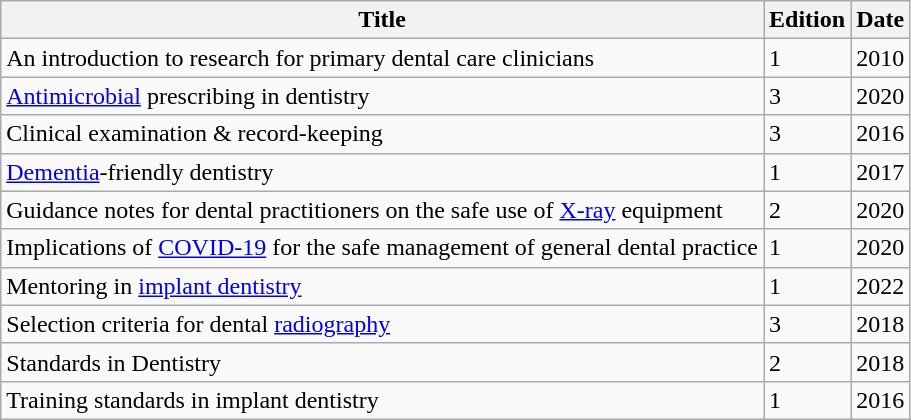<table class="wikitable">
<tr>
<th>Title</th>
<th>Edition</th>
<th>Date</th>
</tr>
<tr>
<td>An introduction to research for primary dental care clinicians</td>
<td>1</td>
<td>2010</td>
</tr>
<tr>
<td><a href='#'>Antimicrobial</a> prescribing in dentistry</td>
<td>3</td>
<td>2020</td>
</tr>
<tr>
<td>Clinical examination & record-keeping</td>
<td>3</td>
<td>2016</td>
</tr>
<tr>
<td><a href='#'>Dementia</a>-friendly dentistry</td>
<td>1</td>
<td>2017</td>
</tr>
<tr>
<td>Guidance notes for dental practitioners on the safe use of <a href='#'>X-ray</a> equipment</td>
<td>2</td>
<td>2020</td>
</tr>
<tr>
<td>Implications of <a href='#'>COVID-19</a> for the safe management of general dental practice</td>
<td>1</td>
<td>2020</td>
</tr>
<tr>
<td>Mentoring in <a href='#'>implant dentistry</a></td>
<td>1</td>
<td>2022</td>
</tr>
<tr>
<td>Selection criteria for dental <a href='#'>radiography</a></td>
<td>3</td>
<td>2018</td>
</tr>
<tr>
<td>Standards in Dentistry</td>
<td>2</td>
<td>2018</td>
</tr>
<tr>
<td>Training standards in implant dentistry</td>
<td>1</td>
<td>2016</td>
</tr>
</table>
